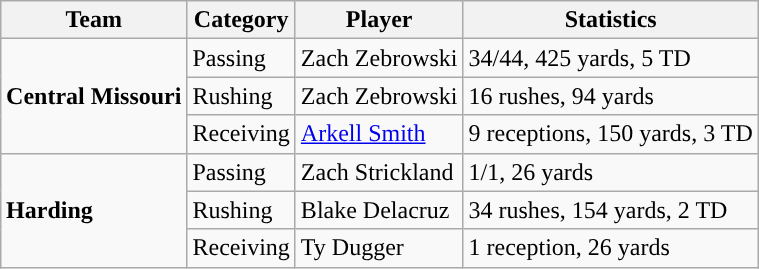<table class="wikitable" style="float: right;">
<tr>
<th>Team</th>
<th>Category</th>
<th>Player</th>
<th>Statistics</th>
</tr>
<tr>
<td rowspan=3><strong>Central Missouri</strong></td>
<td>Passing</td>
<td>Zach Zebrowski</td>
<td>34/44, 425 yards, 5 TD</td>
</tr>
<tr>
<td>Rushing</td>
<td>Zach Zebrowski</td>
<td>16 rushes, 94 yards</td>
</tr>
<tr>
<td>Receiving</td>
<td><a href='#'>Arkell Smith</a></td>
<td>9 receptions, 150 yards, 3 TD</td>
</tr>
<tr>
<td rowspan=3><strong>Harding</strong></td>
<td>Passing</td>
<td>Zach Strickland</td>
<td>1/1, 26 yards</td>
</tr>
<tr>
<td>Rushing</td>
<td>Blake Delacruz</td>
<td>34 rushes, 154 yards, 2 TD</td>
</tr>
<tr>
<td>Receiving</td>
<td>Ty Dugger</td>
<td>1 reception, 26 yards</td>
</tr>
</table>
